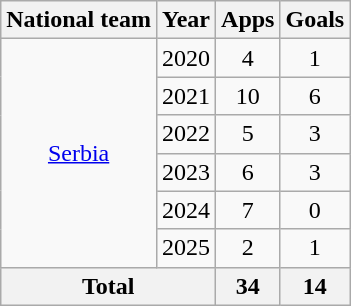<table class="wikitable" style="text-align:center">
<tr>
<th>National team</th>
<th>Year</th>
<th>Apps</th>
<th>Goals</th>
</tr>
<tr>
<td rowspan="6"><a href='#'>Serbia</a></td>
<td>2020</td>
<td>4</td>
<td>1</td>
</tr>
<tr>
<td>2021</td>
<td>10</td>
<td>6</td>
</tr>
<tr>
<td>2022</td>
<td>5</td>
<td>3</td>
</tr>
<tr>
<td>2023</td>
<td>6</td>
<td>3</td>
</tr>
<tr>
<td>2024</td>
<td>7</td>
<td>0</td>
</tr>
<tr>
<td>2025</td>
<td>2</td>
<td>1</td>
</tr>
<tr>
<th colspan="2">Total</th>
<th>34</th>
<th>14</th>
</tr>
</table>
